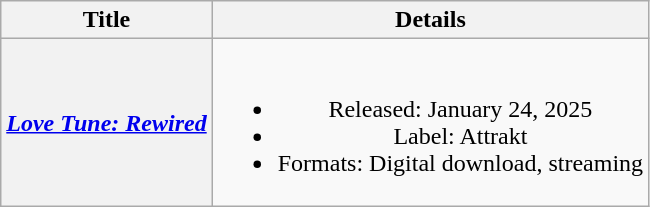<table class="wikitable plainrowheaders" style="text-align:center">
<tr>
<th scope="col">Title</th>
<th scope="col">Details</th>
</tr>
<tr>
<th scope="row"><em><a href='#'>Love Tune: Rewired</a></em></th>
<td><br><ul><li>Released: January 24, 2025</li><li>Label: Attrakt</li><li>Formats: Digital download, streaming</li></ul></td>
</tr>
</table>
